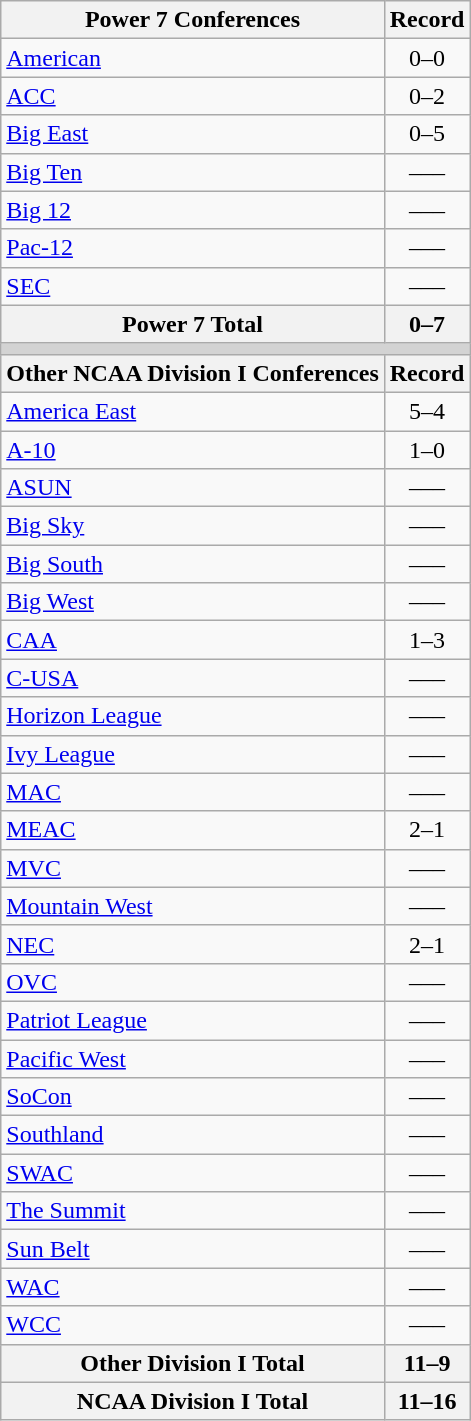<table class="wikitable">
<tr>
<th>Power 7 Conferences</th>
<th>Record</th>
</tr>
<tr>
<td><a href='#'>American</a></td>
<td align=center>0–0</td>
</tr>
<tr>
<td><a href='#'>ACC</a></td>
<td align=center>0–2</td>
</tr>
<tr>
<td><a href='#'>Big East</a></td>
<td align=center>0–5</td>
</tr>
<tr>
<td><a href='#'>Big Ten</a></td>
<td align=center>–––</td>
</tr>
<tr>
<td><a href='#'>Big 12</a></td>
<td align=center>–––</td>
</tr>
<tr>
<td><a href='#'>Pac-12</a></td>
<td align=center>–––</td>
</tr>
<tr>
<td><a href='#'>SEC</a></td>
<td align=center>–––</td>
</tr>
<tr>
<th>Power 7 Total</th>
<th>0–7</th>
</tr>
<tr>
<th colspan="2" style="background:lightgrey;"></th>
</tr>
<tr>
<th>Other NCAA Division I Conferences</th>
<th>Record</th>
</tr>
<tr>
<td><a href='#'>America East</a></td>
<td align=center>5–4</td>
</tr>
<tr>
<td><a href='#'>A-10</a></td>
<td align=center>1–0</td>
</tr>
<tr>
<td><a href='#'>ASUN</a></td>
<td align=center>–––</td>
</tr>
<tr>
<td><a href='#'>Big Sky</a></td>
<td align=center>–––</td>
</tr>
<tr>
<td><a href='#'>Big South</a></td>
<td align=center>–––</td>
</tr>
<tr>
<td><a href='#'>Big West</a></td>
<td align=center>–––</td>
</tr>
<tr>
<td><a href='#'>CAA</a></td>
<td align=center>1–3</td>
</tr>
<tr>
<td><a href='#'>C-USA</a></td>
<td align=center>–––</td>
</tr>
<tr>
<td><a href='#'>Horizon League</a></td>
<td align=center>–––</td>
</tr>
<tr>
<td><a href='#'>Ivy League</a></td>
<td align=center>–––</td>
</tr>
<tr>
<td><a href='#'>MAC</a></td>
<td align=center>–––</td>
</tr>
<tr>
<td><a href='#'>MEAC</a></td>
<td align=center>2–1</td>
</tr>
<tr>
<td><a href='#'>MVC</a></td>
<td align=center>–––</td>
</tr>
<tr>
<td><a href='#'>Mountain West</a></td>
<td align=center>–––</td>
</tr>
<tr>
<td><a href='#'>NEC</a></td>
<td align=center>2–1</td>
</tr>
<tr>
<td><a href='#'>OVC</a></td>
<td align=center>–––</td>
</tr>
<tr>
<td><a href='#'>Patriot League</a></td>
<td align=center>–––</td>
</tr>
<tr>
<td><a href='#'>Pacific West</a></td>
<td align=center>–––</td>
</tr>
<tr>
<td><a href='#'>SoCon</a></td>
<td align=center>–––</td>
</tr>
<tr>
<td><a href='#'>Southland</a></td>
<td align=center>–––</td>
</tr>
<tr>
<td><a href='#'>SWAC</a></td>
<td align=center>–––</td>
</tr>
<tr>
<td><a href='#'>The Summit</a></td>
<td align=center>–––</td>
</tr>
<tr>
<td><a href='#'>Sun Belt</a></td>
<td align=center>–––</td>
</tr>
<tr>
<td><a href='#'>WAC</a></td>
<td align=center>–––</td>
</tr>
<tr>
<td><a href='#'>WCC</a></td>
<td align=center>–––</td>
</tr>
<tr>
<th>Other Division I Total</th>
<th>11–9</th>
</tr>
<tr>
<th>NCAA Division I Total</th>
<th>11–16</th>
</tr>
</table>
